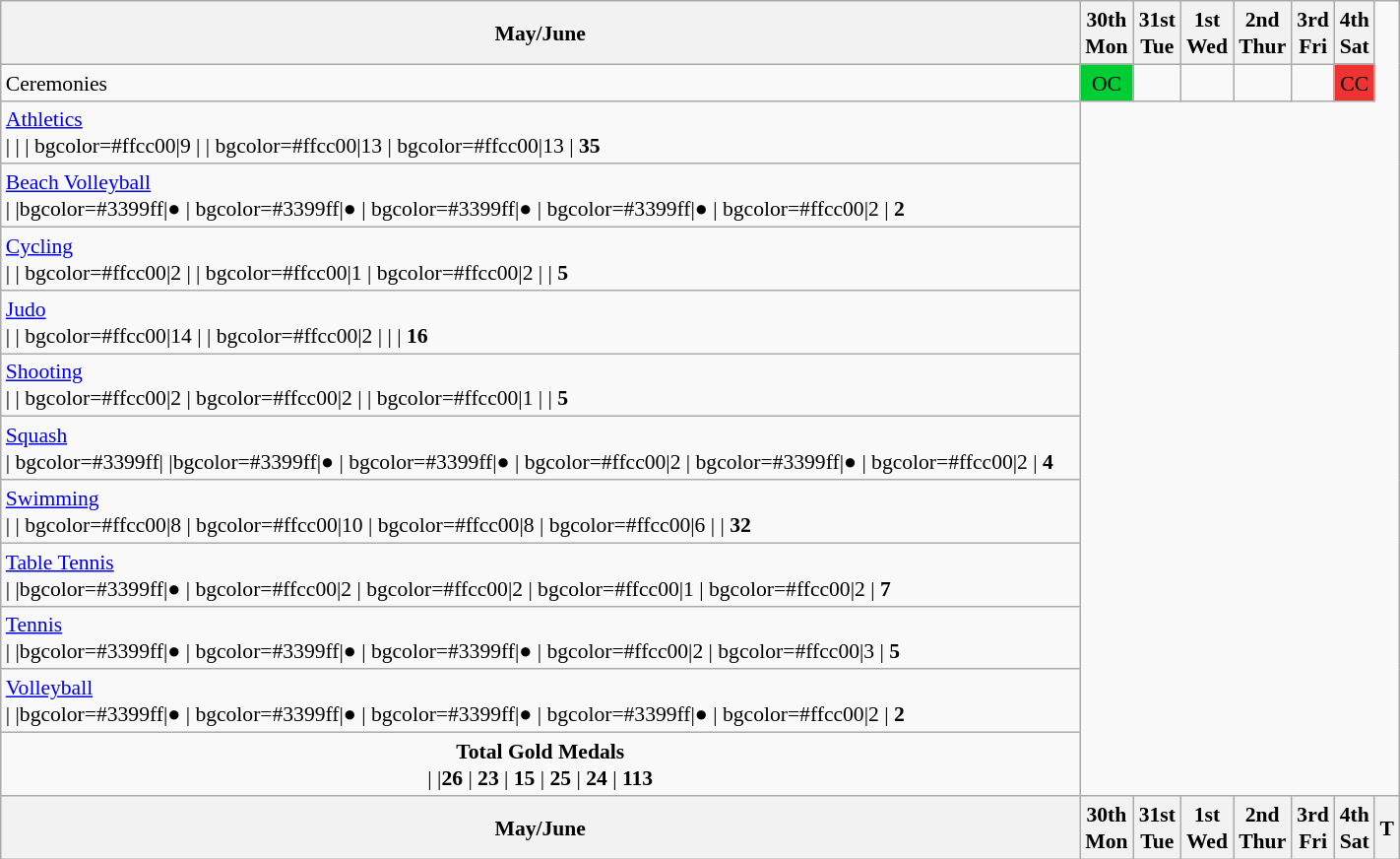<table class="wikitable" style="margin:0.5em auto; font-size:90%; line-height:1.25em;" width=75%>
<tr>
<th colspan=2>May/June</th>
<th>30th<br>Mon</th>
<th>31st<br>Tue</th>
<th>1st<br>Wed</th>
<th>2nd<br>Thur</th>
<th>3rd<br>Fri</th>
<th>4th<br>Sat</th>
</tr>
<tr>
<td colspan=2>Ceremonies</td>
<td bgcolor=#00cc33 align=center>OC</td>
<td></td>
<td></td>
<td></td>
<td></td>
<td bgcolor=#ee3333 align=center>CC</td>
</tr>
<tr align="center">
<td colspan=2 align="left"> <a href='#'>Athletics</a><br>| 
|
| bgcolor=#ffcc00|9
| 
| bgcolor=#ffcc00|13
| bgcolor=#ffcc00|13
| <strong>35</strong></td>
</tr>
<tr align="center">
<td colspan=2 align="left"> <a href='#'>Beach Volleyball</a><br>| 
|bgcolor=#3399ff|●
| bgcolor=#3399ff|●
| bgcolor=#3399ff|●
| bgcolor=#3399ff|●
| bgcolor=#ffcc00|2
| <strong>2</strong></td>
</tr>
<tr align="center">
<td colspan=2 align="left"> <a href='#'>Cycling</a><br>| 
| bgcolor=#ffcc00|2
| 
| bgcolor=#ffcc00|1
| bgcolor=#ffcc00|2
| 
| <strong>5</strong></td>
</tr>
<tr align="center">
<td colspan=2 align="left"> <a href='#'>Judo</a><br>| 
| bgcolor=#ffcc00|14
| 
| bgcolor=#ffcc00|2
| 
| 
| <strong>16</strong></td>
</tr>
<tr align="center">
<td colspan=2 align="left"> <a href='#'>Shooting</a><br>| 
| bgcolor=#ffcc00|2
| bgcolor=#ffcc00|2
| 
| bgcolor=#ffcc00|1
| 
| <strong>5</strong></td>
</tr>
<tr align="center">
<td colspan=2 align="left"> <a href='#'>Squash</a><br>| bgcolor=#3399ff|
|bgcolor=#3399ff|●
| bgcolor=#3399ff|●
| bgcolor=#ffcc00|2
| bgcolor=#3399ff|●
| bgcolor=#ffcc00|2
| <strong>4</strong></td>
</tr>
<tr align="center">
<td colspan=2 align="left"> <a href='#'>Swimming</a><br>| 
| bgcolor=#ffcc00|8
| bgcolor=#ffcc00|10
| bgcolor=#ffcc00|8
| bgcolor=#ffcc00|6
| 
| <strong>32</strong></td>
</tr>
<tr align="center">
<td colspan=2 align="left"> <a href='#'>Table Tennis</a><br>| 
|bgcolor=#3399ff|●
| bgcolor=#ffcc00|2
| bgcolor=#ffcc00|2
| bgcolor=#ffcc00|1
| bgcolor=#ffcc00|2
| <strong>7</strong></td>
</tr>
<tr align="center">
<td colspan=2 align="left"> <a href='#'>Tennis</a><br>| 
|bgcolor=#3399ff|●
| bgcolor=#3399ff|●
| bgcolor=#3399ff|●
| bgcolor=#ffcc00|2
| bgcolor=#ffcc00|3
| <strong>5</strong></td>
</tr>
<tr align="center">
<td colspan=2 align="left"> <a href='#'>Volleyball</a><br>| 
|bgcolor=#3399ff|●
| bgcolor=#3399ff|●
| bgcolor=#3399ff|●
| bgcolor=#3399ff|●
| bgcolor=#ffcc00|2
| <strong>2</strong></td>
</tr>
<tr align="center">
<td colspan=2><strong>Total Gold Medals</strong><br>| 
|<strong>26</strong>
| <strong>23</strong>
| <strong>15</strong>
| <strong>25</strong>
| <strong>24</strong>
| <strong>113</strong></td>
</tr>
<tr>
<th colspan=2>May/June</th>
<th>30th<br>Mon</th>
<th>31st<br>Tue</th>
<th>1st<br>Wed</th>
<th>2nd<br>Thur</th>
<th>3rd<br>Fri</th>
<th>4th<br>Sat</th>
<th>T</th>
</tr>
</table>
